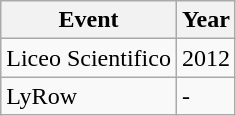<table class="wikitable">
<tr>
<th>Event</th>
<th>Year</th>
</tr>
<tr>
<td>Liceo Scientifico</td>
<td>2012</td>
</tr>
<tr>
<td>LyRow</td>
<td>-</td>
</tr>
</table>
